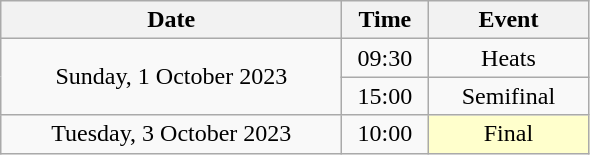<table class = "wikitable" style="text-align:center;">
<tr>
<th width=220>Date</th>
<th width=50>Time</th>
<th width=100>Event</th>
</tr>
<tr>
<td rowspan=2>Sunday, 1 October 2023</td>
<td>09:30</td>
<td>Heats</td>
</tr>
<tr>
<td>15:00</td>
<td>Semifinal</td>
</tr>
<tr>
<td>Tuesday, 3 October 2023</td>
<td>10:00</td>
<td bgcolor=ffffcc>Final</td>
</tr>
</table>
